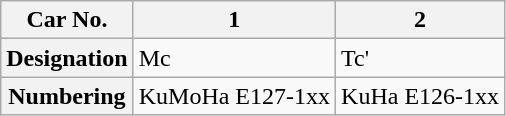<table class="wikitable">
<tr>
<th>Car No.</th>
<th>1</th>
<th>2</th>
</tr>
<tr>
<th>Designation</th>
<td>Mc</td>
<td>Tc'</td>
</tr>
<tr>
<th>Numbering</th>
<td>KuMoHa E127-1xx</td>
<td>KuHa E126-1xx</td>
</tr>
</table>
